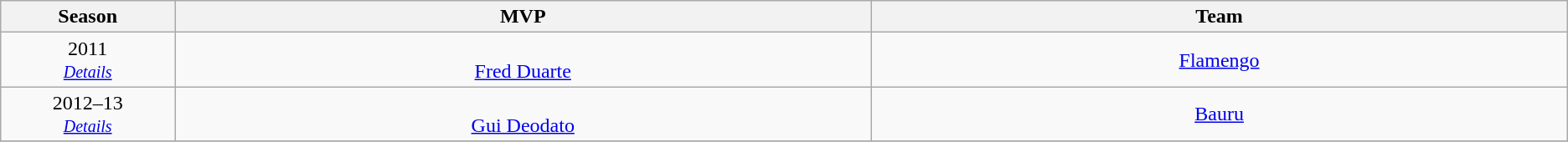<table class="wikitable" style="text-align: center;">
<tr>
<th width=5%>Season</th>
<th width=20%>MVP</th>
<th width=20%>Team</th>
</tr>
<tr>
<td>2011<br><small><em><a href='#'>Details</a></em></small></td>
<td><br><a href='#'>Fred Duarte</a></td>
<td> <a href='#'>Flamengo</a></td>
</tr>
<tr>
<td>2012–13<br><small><em><a href='#'>Details</a></em></small></td>
<td><br><a href='#'>Gui Deodato</a></td>
<td> <a href='#'>Bauru</a></td>
</tr>
<tr>
</tr>
</table>
